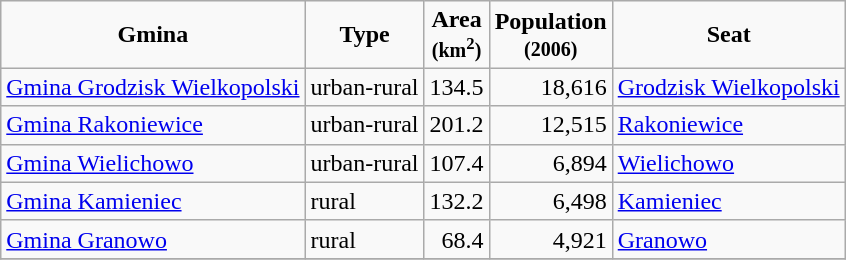<table class="wikitable">
<tr>
<td style="text-align:center;"><strong>Gmina</strong></td>
<td style="text-align:center;"><strong>Type</strong></td>
<td style="text-align:center;"><strong>Area<br><small>(km<sup>2</sup>)</small></strong></td>
<td style="text-align:center;"><strong>Population<br><small>(2006)</small></strong></td>
<td style="text-align:center;"><strong>Seat</strong></td>
</tr>
<tr>
<td><a href='#'>Gmina Grodzisk Wielkopolski</a></td>
<td>urban-rural</td>
<td style="text-align:right;">134.5</td>
<td style="text-align:right;">18,616</td>
<td><a href='#'>Grodzisk Wielkopolski</a></td>
</tr>
<tr>
<td><a href='#'>Gmina Rakoniewice</a></td>
<td>urban-rural</td>
<td style="text-align:right;">201.2</td>
<td style="text-align:right;">12,515</td>
<td><a href='#'>Rakoniewice</a></td>
</tr>
<tr>
<td><a href='#'>Gmina Wielichowo</a></td>
<td>urban-rural</td>
<td style="text-align:right;">107.4</td>
<td style="text-align:right;">6,894</td>
<td><a href='#'>Wielichowo</a></td>
</tr>
<tr>
<td><a href='#'>Gmina Kamieniec</a></td>
<td>rural</td>
<td style="text-align:right;">132.2</td>
<td style="text-align:right;">6,498</td>
<td><a href='#'>Kamieniec</a></td>
</tr>
<tr>
<td><a href='#'>Gmina Granowo</a></td>
<td>rural</td>
<td style="text-align:right;">68.4</td>
<td style="text-align:right;">4,921</td>
<td><a href='#'>Granowo</a></td>
</tr>
<tr>
</tr>
</table>
